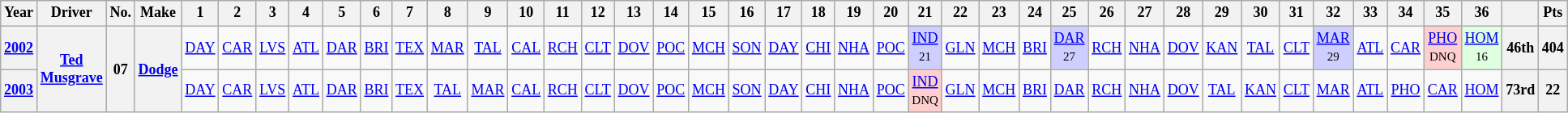<table class="wikitable" style="text-align:center; font-size:75%">
<tr>
<th>Year</th>
<th>Driver</th>
<th>No.</th>
<th>Make</th>
<th>1</th>
<th>2</th>
<th>3</th>
<th>4</th>
<th>5</th>
<th>6</th>
<th>7</th>
<th>8</th>
<th>9</th>
<th>10</th>
<th>11</th>
<th>12</th>
<th>13</th>
<th>14</th>
<th>15</th>
<th>16</th>
<th>17</th>
<th>18</th>
<th>19</th>
<th>20</th>
<th>21</th>
<th>22</th>
<th>23</th>
<th>24</th>
<th>25</th>
<th>26</th>
<th>27</th>
<th>28</th>
<th>29</th>
<th>30</th>
<th>31</th>
<th>32</th>
<th>33</th>
<th>34</th>
<th>35</th>
<th>36</th>
<th></th>
<th>Pts</th>
</tr>
<tr>
<th><a href='#'>2002</a></th>
<th rowspan=2><a href='#'>Ted Musgrave</a></th>
<th rowspan=2>07</th>
<th rowspan=2><a href='#'>Dodge</a></th>
<td><a href='#'>DAY</a></td>
<td><a href='#'>CAR</a></td>
<td><a href='#'>LVS</a></td>
<td><a href='#'>ATL</a></td>
<td><a href='#'>DAR</a></td>
<td><a href='#'>BRI</a></td>
<td><a href='#'>TEX</a></td>
<td><a href='#'>MAR</a></td>
<td><a href='#'>TAL</a></td>
<td><a href='#'>CAL</a></td>
<td><a href='#'>RCH</a></td>
<td><a href='#'>CLT</a></td>
<td><a href='#'>DOV</a></td>
<td><a href='#'>POC</a></td>
<td><a href='#'>MCH</a></td>
<td><a href='#'>SON</a></td>
<td><a href='#'>DAY</a></td>
<td><a href='#'>CHI</a></td>
<td><a href='#'>NHA</a></td>
<td><a href='#'>POC</a></td>
<td style="background:#CFCFFF;"><a href='#'>IND</a><br><small>21</small></td>
<td><a href='#'>GLN</a></td>
<td><a href='#'>MCH</a></td>
<td><a href='#'>BRI</a></td>
<td style="background:#CFCFFF;"><a href='#'>DAR</a><br><small>27</small></td>
<td><a href='#'>RCH</a></td>
<td><a href='#'>NHA</a></td>
<td><a href='#'>DOV</a></td>
<td><a href='#'>KAN</a></td>
<td><a href='#'>TAL</a></td>
<td><a href='#'>CLT</a></td>
<td style="background:#CFCFFF;"><a href='#'>MAR</a><br><small>29</small></td>
<td><a href='#'>ATL</a></td>
<td><a href='#'>CAR</a></td>
<td style="background:#FFCFCF;"><a href='#'>PHO</a><br><small>DNQ</small></td>
<td style="background:#DFFFDF;"><a href='#'>HOM</a><br><small>16</small></td>
<th>46th</th>
<th>404</th>
</tr>
<tr>
<th><a href='#'>2003</a></th>
<td><a href='#'>DAY</a></td>
<td><a href='#'>CAR</a></td>
<td><a href='#'>LVS</a></td>
<td><a href='#'>ATL</a></td>
<td><a href='#'>DAR</a></td>
<td><a href='#'>BRI</a></td>
<td><a href='#'>TEX</a></td>
<td><a href='#'>TAL</a></td>
<td><a href='#'>MAR</a></td>
<td><a href='#'>CAL</a></td>
<td><a href='#'>RCH</a></td>
<td><a href='#'>CLT</a></td>
<td><a href='#'>DOV</a></td>
<td><a href='#'>POC</a></td>
<td><a href='#'>MCH</a></td>
<td><a href='#'>SON</a></td>
<td><a href='#'>DAY</a></td>
<td><a href='#'>CHI</a></td>
<td><a href='#'>NHA</a></td>
<td><a href='#'>POC</a></td>
<td style="background:#FFCFCF;"><a href='#'>IND</a><br><small>DNQ</small></td>
<td><a href='#'>GLN</a></td>
<td><a href='#'>MCH</a></td>
<td><a href='#'>BRI</a></td>
<td><a href='#'>DAR</a></td>
<td><a href='#'>RCH</a></td>
<td><a href='#'>NHA</a></td>
<td><a href='#'>DOV</a></td>
<td><a href='#'>TAL</a></td>
<td><a href='#'>KAN</a></td>
<td><a href='#'>CLT</a></td>
<td><a href='#'>MAR</a></td>
<td><a href='#'>ATL</a></td>
<td><a href='#'>PHO</a></td>
<td><a href='#'>CAR</a></td>
<td><a href='#'>HOM</a></td>
<th>73rd</th>
<th>22</th>
</tr>
</table>
